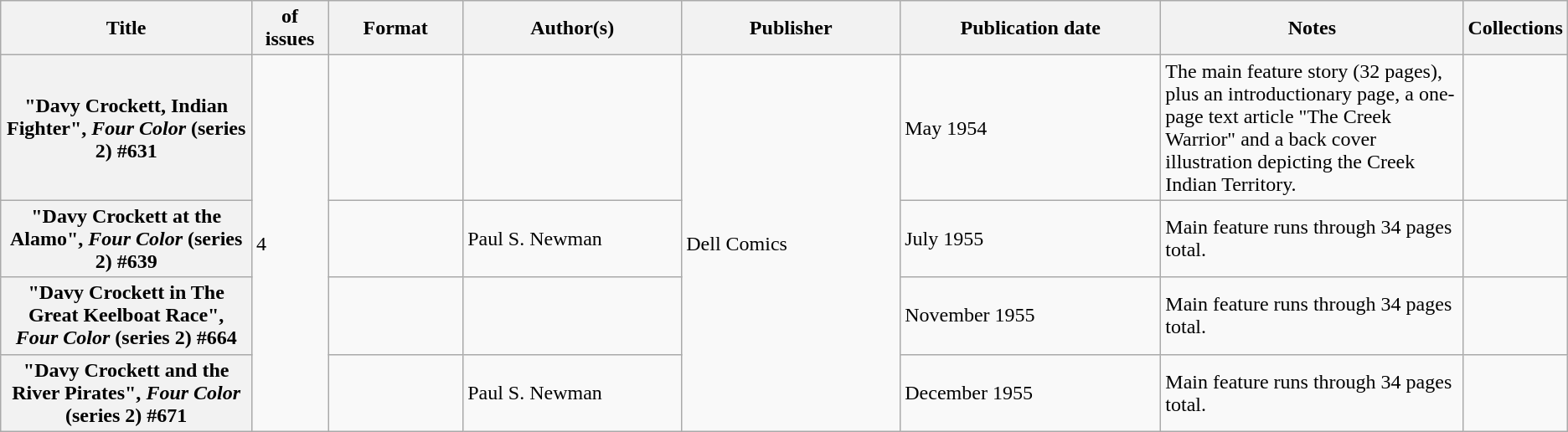<table class="wikitable">
<tr>
<th>Title</th>
<th style="width:40pt"> of issues</th>
<th style="width:75pt">Format</th>
<th style="width:125pt">Author(s)</th>
<th style="width:125pt">Publisher</th>
<th style="width:150pt">Publication date</th>
<th style="width:175pt">Notes</th>
<th>Collections</th>
</tr>
<tr>
<th>"Davy Crockett, Indian Fighter", <em>Four Color</em> (series 2) #631</th>
<td rowspan="4">4</td>
<td></td>
<td></td>
<td rowspan="4">Dell Comics</td>
<td>May 1954</td>
<td>The main feature story (32 pages), plus an introductionary page, a one-page text article "The Creek Warrior" and a back cover illustration depicting the Creek Indian Territory.</td>
<td></td>
</tr>
<tr>
<th>"Davy Crockett at the Alamo", <em>Four Color</em> (series 2) #639</th>
<td></td>
<td>Paul S. Newman</td>
<td>July 1955</td>
<td>Main feature runs through 34 pages total.</td>
<td></td>
</tr>
<tr>
<th>"Davy Crockett in The Great Keelboat Race", <em>Four Color</em> (series 2) #664</th>
<td></td>
<td></td>
<td>November 1955</td>
<td>Main feature runs through 34 pages total.</td>
<td></td>
</tr>
<tr>
<th>"Davy Crockett and the River Pirates", <em>Four Color</em> (series 2) #671</th>
<td></td>
<td>Paul S. Newman</td>
<td>December 1955</td>
<td>Main feature runs through 34 pages total.</td>
<td></td>
</tr>
</table>
